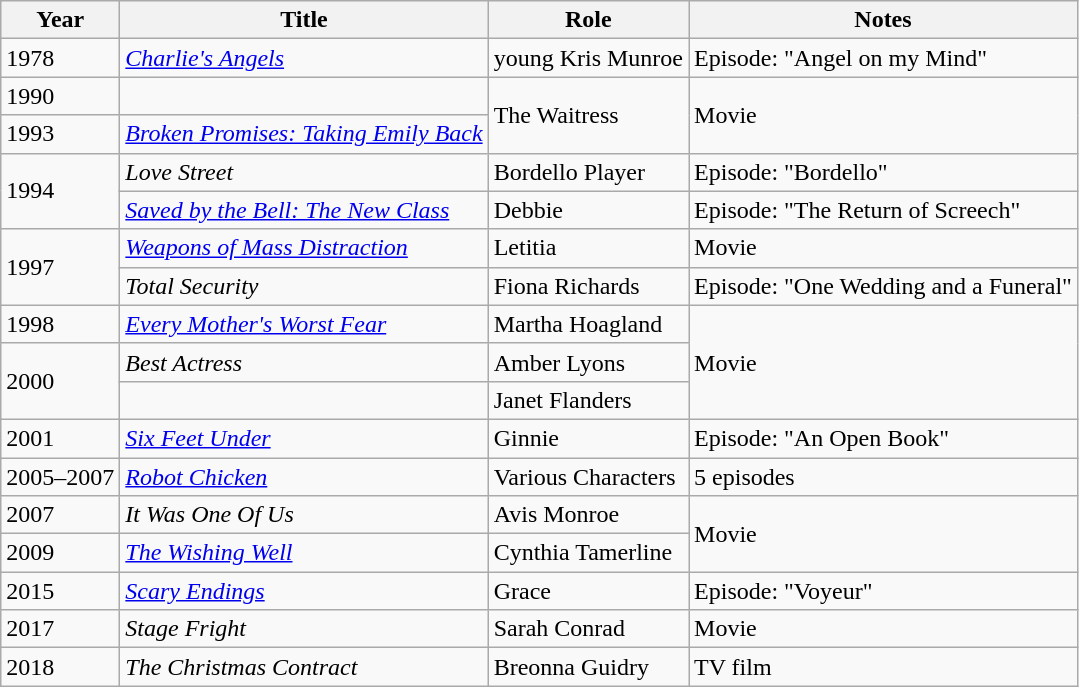<table class="wikitable sortable">
<tr>
<th>Year</th>
<th>Title</th>
<th>Role</th>
<th class="unsortable">Notes</th>
</tr>
<tr>
<td>1978</td>
<td><em><a href='#'>Charlie's Angels</a></em></td>
<td>young Kris Munroe</td>
<td>Episode: "Angel on my Mind"</td>
</tr>
<tr>
<td>1990</td>
<td><em></em></td>
<td rowspan="2">The Waitress</td>
<td rowspan="2">Movie</td>
</tr>
<tr>
<td>1993</td>
<td><em><a href='#'>Broken Promises: Taking Emily Back</a></em></td>
</tr>
<tr>
<td rowspan="2">1994</td>
<td><em>Love Street</em></td>
<td>Bordello Player</td>
<td>Episode: "Bordello"</td>
</tr>
<tr>
<td><em><a href='#'>Saved by the Bell: The New Class</a></em></td>
<td>Debbie</td>
<td>Episode: "The Return of Screech"</td>
</tr>
<tr>
<td rowspan="2">1997</td>
<td><em><a href='#'>Weapons of Mass Distraction</a></em></td>
<td>Letitia</td>
<td>Movie</td>
</tr>
<tr>
<td><em>Total Security</em></td>
<td>Fiona Richards</td>
<td>Episode: "One Wedding and a Funeral"</td>
</tr>
<tr>
<td>1998</td>
<td><em><a href='#'>Every Mother's Worst Fear</a></em></td>
<td>Martha Hoagland</td>
<td rowspan="3">Movie</td>
</tr>
<tr>
<td rowspan="2">2000</td>
<td><em>Best Actress</em></td>
<td>Amber Lyons</td>
</tr>
<tr>
<td><em></em></td>
<td>Janet Flanders</td>
</tr>
<tr>
<td>2001</td>
<td><em><a href='#'>Six Feet Under</a></em></td>
<td>Ginnie</td>
<td>Episode: "An Open Book"</td>
</tr>
<tr>
<td>2005–2007</td>
<td><em><a href='#'>Robot Chicken</a></em></td>
<td>Various Characters</td>
<td>5 episodes</td>
</tr>
<tr>
<td>2007</td>
<td><em>It Was One Of Us</em></td>
<td>Avis Monroe</td>
<td rowspan="2">Movie</td>
</tr>
<tr>
<td>2009</td>
<td><em><a href='#'>The Wishing Well</a></em></td>
<td>Cynthia Tamerline</td>
</tr>
<tr>
<td>2015</td>
<td><em><a href='#'>Scary Endings</a></em></td>
<td>Grace</td>
<td>Episode: "Voyeur"</td>
</tr>
<tr>
<td>2017</td>
<td><em>Stage Fright</em></td>
<td>Sarah Conrad</td>
<td>Movie</td>
</tr>
<tr>
<td>2018</td>
<td><em>The Christmas Contract</em></td>
<td>Breonna Guidry</td>
<td>TV film</td>
</tr>
</table>
